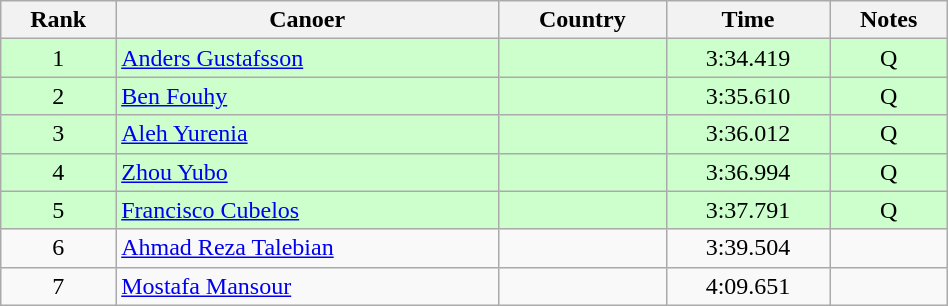<table class="wikitable" width=50% style="text-align:center;">
<tr>
<th>Rank</th>
<th>Canoer</th>
<th>Country</th>
<th>Time</th>
<th>Notes</th>
</tr>
<tr bgcolor=ccffcc>
<td>1</td>
<td align="left"><a href='#'>Anders Gustafsson</a></td>
<td align="left"></td>
<td>3:34.419</td>
<td>Q</td>
</tr>
<tr bgcolor=ccffcc>
<td>2</td>
<td align="left"><a href='#'>Ben Fouhy</a></td>
<td align="left"></td>
<td>3:35.610</td>
<td>Q</td>
</tr>
<tr bgcolor=ccffcc>
<td>3</td>
<td align="left"><a href='#'>Aleh Yurenia</a></td>
<td align="left"></td>
<td>3:36.012</td>
<td>Q</td>
</tr>
<tr bgcolor=ccffcc>
<td>4</td>
<td align="left"><a href='#'>Zhou Yubo</a></td>
<td align="left"></td>
<td>3:36.994</td>
<td>Q</td>
</tr>
<tr bgcolor=ccffcc>
<td>5</td>
<td align="left"><a href='#'>Francisco Cubelos</a></td>
<td align="left"></td>
<td>3:37.791</td>
<td>Q</td>
</tr>
<tr>
<td>6</td>
<td align="left"><a href='#'>Ahmad Reza Talebian</a></td>
<td align="left"></td>
<td>3:39.504</td>
<td></td>
</tr>
<tr>
<td>7</td>
<td align="left"><a href='#'>Mostafa Mansour</a></td>
<td align="left"></td>
<td>4:09.651</td>
<td></td>
</tr>
</table>
